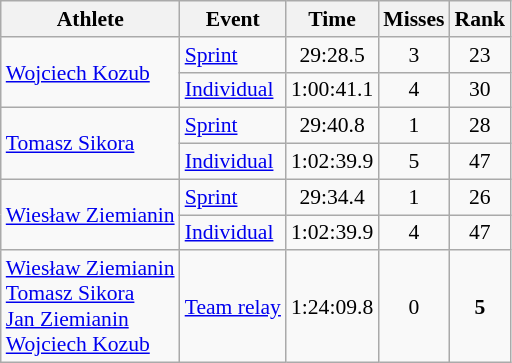<table class="wikitable" style="font-size:90%">
<tr>
<th>Athlete</th>
<th>Event</th>
<th>Time</th>
<th>Misses</th>
<th>Rank</th>
</tr>
<tr align=center>
<td align=left rowspan=2><a href='#'>Wojciech Kozub</a></td>
<td align=left><a href='#'>Sprint</a></td>
<td>29:28.5</td>
<td>3</td>
<td>23</td>
</tr>
<tr align=center>
<td align=left><a href='#'>Individual</a></td>
<td>1:00:41.1</td>
<td>4</td>
<td>30</td>
</tr>
<tr align=center>
<td align=left rowspan=2><a href='#'>Tomasz Sikora</a></td>
<td align=left><a href='#'>Sprint</a></td>
<td>29:40.8</td>
<td>1</td>
<td>28</td>
</tr>
<tr align=center>
<td align=left><a href='#'>Individual</a></td>
<td>1:02:39.9</td>
<td>5</td>
<td>47</td>
</tr>
<tr align=center>
<td align=left rowspan=2><a href='#'>Wiesław Ziemianin</a></td>
<td align=left><a href='#'>Sprint</a></td>
<td>29:34.4</td>
<td>1</td>
<td>26</td>
</tr>
<tr align=center>
<td align=left><a href='#'>Individual</a></td>
<td>1:02:39.9</td>
<td>4</td>
<td>47</td>
</tr>
<tr align=center>
<td align=left><a href='#'>Wiesław Ziemianin</a><br><a href='#'>Tomasz Sikora</a><br><a href='#'>Jan Ziemianin</a><br><a href='#'>Wojciech Kozub</a></td>
<td align=left><a href='#'>Team relay</a></td>
<td>1:24:09.8</td>
<td>0</td>
<td><strong>5</strong></td>
</tr>
</table>
